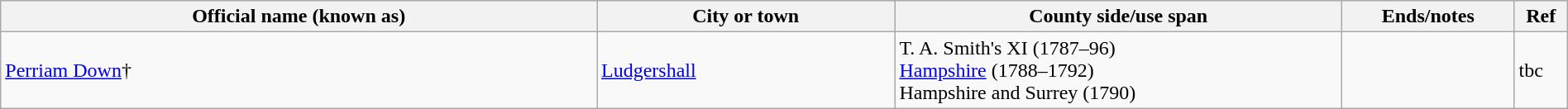<table class="wikitable" style="width:100%;">
<tr>
<th style="width:20%;">Official name (known as)</th>
<th style="width:10%;">City or town</th>
<th style="width:15%;">County side/use span</th>
<th width=5%>Ends/notes</th>
<th width=1%>Ref</th>
</tr>
<tr>
<td><a href='#'>Perriam Down</a>†</td>
<td><a href='#'>Ludgershall</a></td>
<td>T. A. Smith's XI (1787–96)<br><a href='#'>Hampshire</a> (1788–1792)<br>Hampshire and Surrey (1790)</td>
<td></td>
<td>tbc</td>
</tr>
</table>
